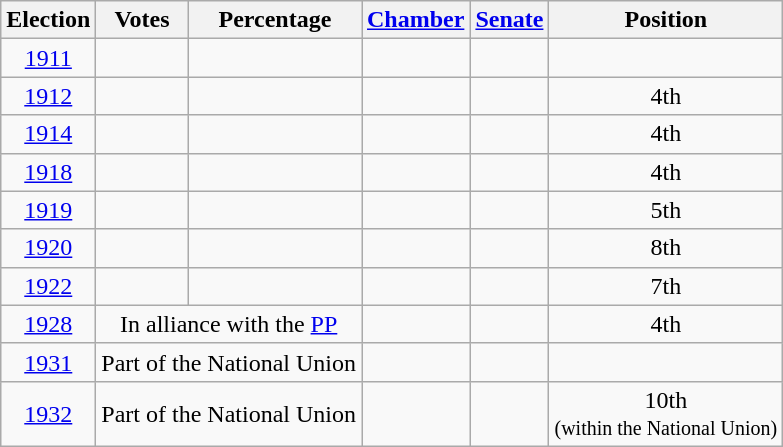<table class=wikitable style=text-align:center>
<tr>
<th>Election</th>
<th>Votes</th>
<th>Percentage</th>
<th><a href='#'>Chamber</a></th>
<th><a href='#'>Senate</a></th>
<th>Position</th>
</tr>
<tr>
<td><a href='#'>1911</a></td>
<td></td>
<td></td>
<td></td>
<td></td>
<td></td>
</tr>
<tr>
<td><a href='#'>1912</a></td>
<td></td>
<td></td>
<td></td>
<td></td>
<td>4th</td>
</tr>
<tr>
<td><a href='#'>1914</a></td>
<td></td>
<td></td>
<td></td>
<td></td>
<td>4th</td>
</tr>
<tr>
<td><a href='#'>1918</a></td>
<td></td>
<td></td>
<td></td>
<td></td>
<td>4th</td>
</tr>
<tr>
<td><a href='#'>1919</a></td>
<td></td>
<td></td>
<td></td>
<td></td>
<td>5th</td>
</tr>
<tr>
<td><a href='#'>1920</a></td>
<td></td>
<td></td>
<td></td>
<td></td>
<td>8th</td>
</tr>
<tr>
<td><a href='#'>1922</a></td>
<td></td>
<td></td>
<td></td>
<td></td>
<td>7th</td>
</tr>
<tr>
<td><a href='#'>1928</a></td>
<td colspan=2>In alliance with the <a href='#'>PP</a></td>
<td></td>
<td></td>
<td>4th</td>
</tr>
<tr>
<td><a href='#'>1931</a></td>
<td colspan=2>Part of the National Union</td>
<td></td>
<td></td>
<td></td>
</tr>
<tr>
<td><a href='#'>1932</a></td>
<td colspan=2>Part of the National Union</td>
<td></td>
<td></td>
<td>10th<br><small>(within the National Union)</small></td>
</tr>
</table>
